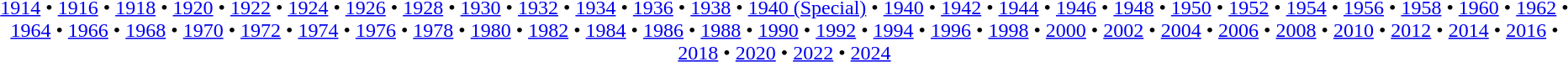<table id=toc class=toc summary=Contents>
<tr>
<td align=center><br><a href='#'>1914</a> • <a href='#'>1916</a> • <a href='#'>1918</a> • <a href='#'>1920</a> • <a href='#'>1922</a> • <a href='#'>1924</a> • <a href='#'>1926</a> • <a href='#'>1928</a> • <a href='#'>1930</a> • <a href='#'>1932</a> • <a href='#'>1934</a> • <a href='#'>1936</a> • <a href='#'>1938</a> • <a href='#'>1940 (Special)</a> • <a href='#'>1940</a> • <a href='#'>1942</a> • <a href='#'>1944</a> • <a href='#'>1946</a> • <a href='#'>1948</a> • <a href='#'>1950</a> • <a href='#'>1952</a> • <a href='#'>1954</a> • <a href='#'>1956</a> • <a href='#'>1958</a> • <a href='#'>1960</a> • <a href='#'>1962</a> • <a href='#'>1964</a> • <a href='#'>1966</a> • <a href='#'>1968</a> • <a href='#'>1970</a> • <a href='#'>1972</a> • <a href='#'>1974</a> • <a href='#'>1976</a> • <a href='#'>1978</a> • <a href='#'>1980</a> • <a href='#'>1982</a> • <a href='#'>1984</a> • <a href='#'>1986</a> • <a href='#'>1988</a> • <a href='#'>1990</a> • <a href='#'>1992</a> • <a href='#'>1994</a> • <a href='#'>1996</a> • <a href='#'>1998</a> • <a href='#'>2000</a> • <a href='#'>2002</a> • <a href='#'>2004</a> • <a href='#'>2006</a> • <a href='#'>2008</a> • <a href='#'>2010</a> • <a href='#'>2012</a> • <a href='#'>2014</a> • <a href='#'>2016</a> • <a href='#'>2018</a> • <a href='#'>2020</a> • <a href='#'>2022</a> • <a href='#'>2024</a></td>
</tr>
</table>
